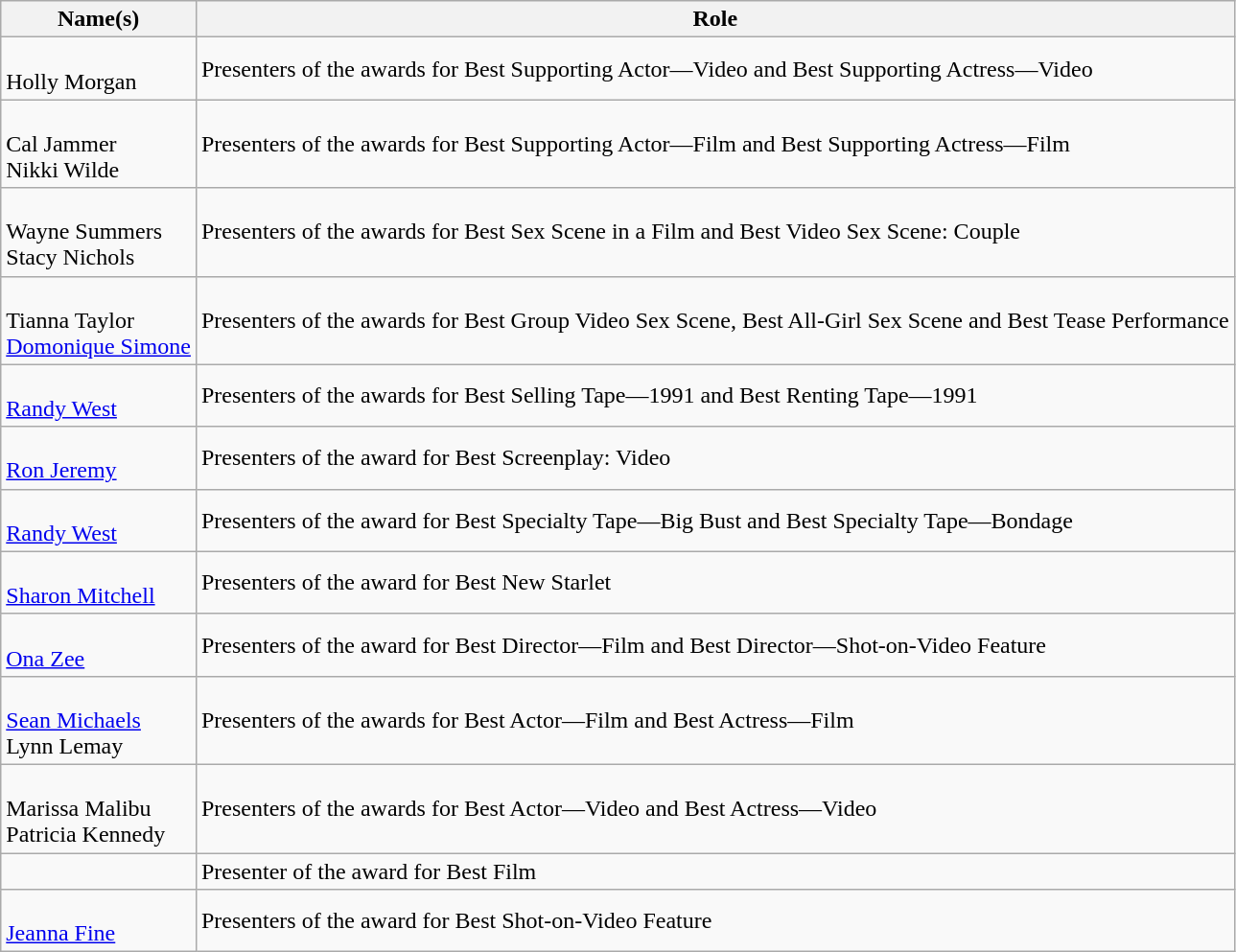<table class="wikitable sortable">
<tr>
<th>Name(s)</th>
<th>Role</th>
</tr>
<tr>
<td><br>Holly Morgan</td>
<td>Presenters of the awards for Best Supporting Actor—Video and Best Supporting Actress—Video</td>
</tr>
<tr>
<td><br>Cal Jammer<br>Nikki Wilde</td>
<td>Presenters of the awards for Best Supporting Actor—Film and Best Supporting Actress—Film</td>
</tr>
<tr>
<td><br>Wayne Summers<br>Stacy Nichols</td>
<td>Presenters of the awards for Best Sex Scene in a Film and Best Video Sex Scene: Couple</td>
</tr>
<tr>
<td><br>Tianna Taylor<br><a href='#'>Domonique Simone</a></td>
<td>Presenters of the awards for Best Group Video Sex Scene, Best All-Girl Sex Scene and Best Tease Performance</td>
</tr>
<tr>
<td><br><a href='#'>Randy West</a></td>
<td>Presenters of the awards for Best Selling Tape—1991 and Best Renting Tape—1991</td>
</tr>
<tr>
<td><br><a href='#'>Ron Jeremy</a></td>
<td>Presenters of the award for Best Screenplay: Video</td>
</tr>
<tr>
<td><br><a href='#'>Randy West</a></td>
<td>Presenters of the award for Best Specialty Tape—Big Bust and Best Specialty Tape—Bondage</td>
</tr>
<tr>
<td><br><a href='#'>Sharon Mitchell</a></td>
<td>Presenters of the award for Best New Starlet</td>
</tr>
<tr>
<td><br><a href='#'>Ona Zee</a></td>
<td>Presenters of the award for Best Director—Film and Best Director—Shot-on-Video Feature</td>
</tr>
<tr>
<td><br><a href='#'>Sean Michaels</a><br>Lynn Lemay</td>
<td>Presenters of the awards for Best Actor—Film and Best Actress—Film</td>
</tr>
<tr>
<td><br>Marissa Malibu<br>Patricia Kennedy</td>
<td>Presenters of the awards for Best Actor—Video and Best Actress—Video</td>
</tr>
<tr>
<td></td>
<td>Presenter of the award for Best Film</td>
</tr>
<tr>
<td><br><a href='#'>Jeanna Fine</a></td>
<td>Presenters of the award for Best Shot-on-Video Feature</td>
</tr>
</table>
